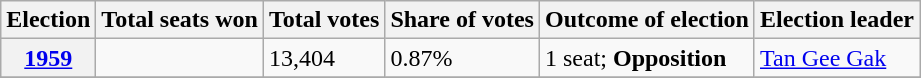<table class="wikitable">
<tr>
<th>Election</th>
<th>Total seats won</th>
<th>Total votes</th>
<th>Share of votes</th>
<th>Outcome of election</th>
<th>Election leader</th>
</tr>
<tr>
<th><a href='#'>1959</a></th>
<td></td>
<td>13,404</td>
<td>0.87%</td>
<td>1 seat; <strong>Opposition</strong></td>
<td><a href='#'>Tan Gee Gak</a></td>
</tr>
<tr>
</tr>
</table>
